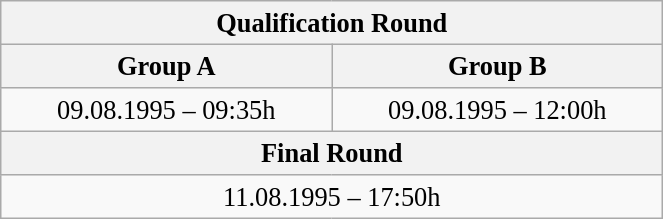<table class="wikitable" style=" text-align:center; font-size:110%;" width="35%">
<tr>
<th colspan="2">Qualification Round</th>
</tr>
<tr>
<th>Group A</th>
<th>Group B</th>
</tr>
<tr>
<td>09.08.1995 – 09:35h</td>
<td>09.08.1995 – 12:00h</td>
</tr>
<tr>
<th colspan="2">Final Round</th>
</tr>
<tr>
<td colspan="2">11.08.1995 – 17:50h</td>
</tr>
</table>
